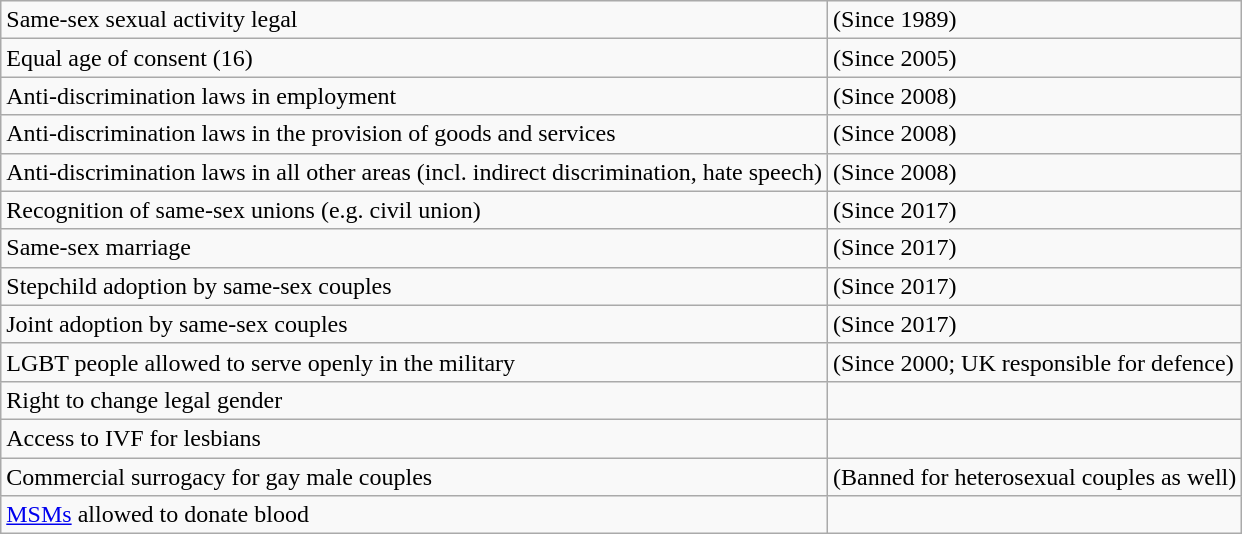<table class="wikitable">
<tr>
<td>Same-sex sexual activity legal</td>
<td> (Since 1989)</td>
</tr>
<tr>
<td>Equal age of consent (16)</td>
<td> (Since 2005)</td>
</tr>
<tr>
<td>Anti-discrimination laws in employment</td>
<td> (Since 2008)</td>
</tr>
<tr>
<td>Anti-discrimination laws in the provision of goods and services</td>
<td> (Since 2008)</td>
</tr>
<tr>
<td>Anti-discrimination laws in all other areas (incl. indirect discrimination, hate speech)</td>
<td> (Since 2008)</td>
</tr>
<tr>
<td>Recognition of same-sex unions (e.g. civil union)</td>
<td> (Since 2017)</td>
</tr>
<tr>
<td>Same-sex marriage</td>
<td> (Since 2017)</td>
</tr>
<tr>
<td>Stepchild adoption by same-sex couples</td>
<td> (Since 2017)</td>
</tr>
<tr>
<td>Joint adoption by same-sex couples</td>
<td> (Since 2017)</td>
</tr>
<tr>
<td>LGBT people allowed to serve openly in the military</td>
<td> (Since 2000; UK responsible for defence)</td>
</tr>
<tr>
<td>Right to change legal gender</td>
<td></td>
</tr>
<tr>
<td>Access to IVF for lesbians</td>
<td></td>
</tr>
<tr>
<td>Commercial surrogacy for gay male couples</td>
<td> (Banned for heterosexual couples as well)</td>
</tr>
<tr>
<td><a href='#'>MSMs</a> allowed to donate blood</td>
<td></td>
</tr>
</table>
